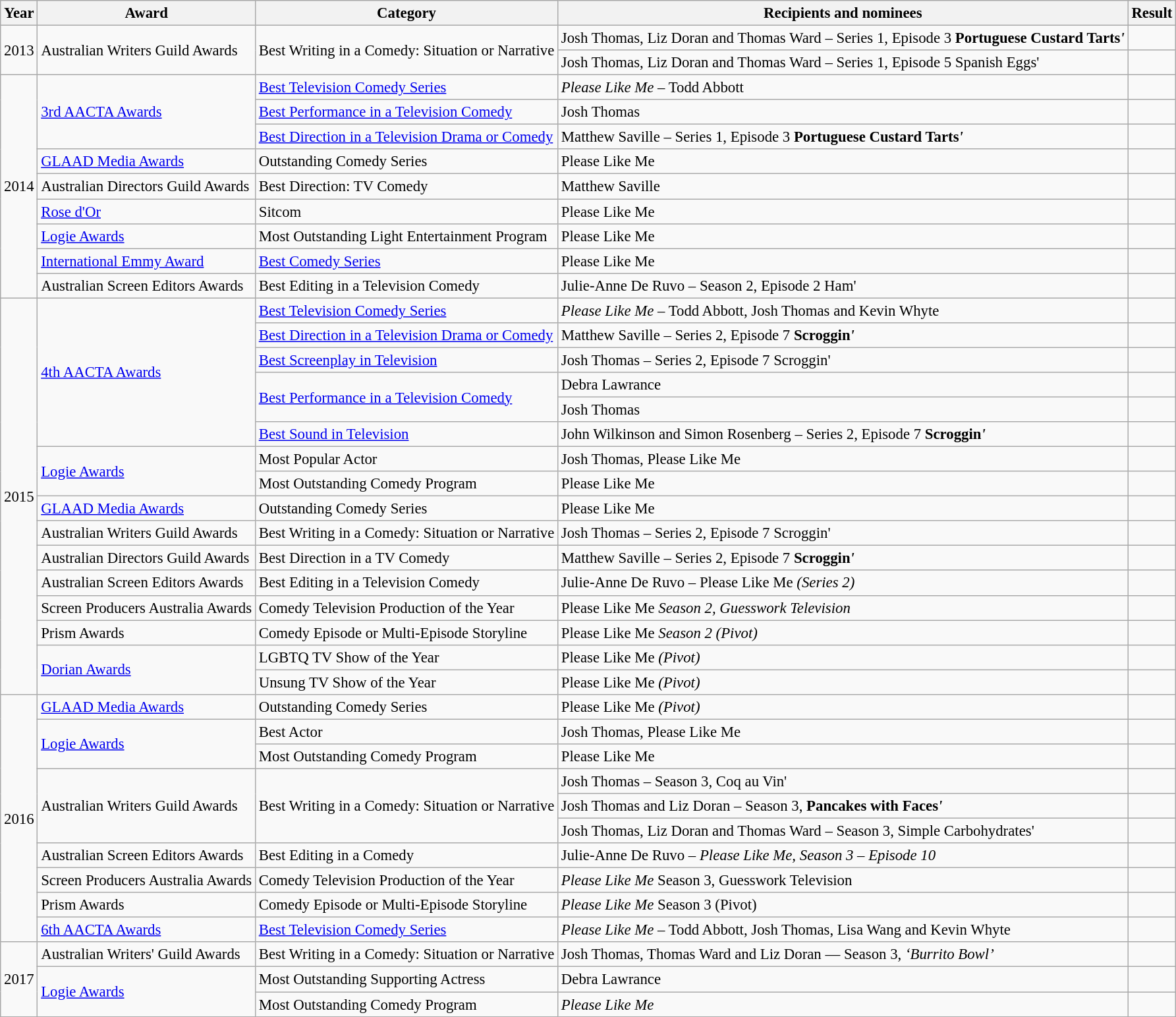<table class="wikitable plainrowheaders" style="font-size: 95%;">
<tr>
<th scope="col">Year</th>
<th scope="col">Award</th>
<th scope="col">Category</th>
<th scope="col">Recipients and nominees</th>
<th scope="col">Result</th>
</tr>
<tr>
<td rowspan="2">2013</td>
<td rowspan="2">Australian Writers Guild Awards</td>
<td rowspan="2">Best Writing in a Comedy: Situation or Narrative</td>
<td>Josh Thomas, Liz Doran and Thomas Ward – Series 1, Episode 3 <strong>Portuguese Custard Tarts<em>'</td>
<td></td>
</tr>
<tr>
<td>Josh Thomas, Liz Doran and Thomas Ward – Series 1, Episode 5 </strong>Spanish Eggs</em>'</td>
<td></td>
</tr>
<tr>
<td rowspan="9" scope="row">2014</td>
<td rowspan="3"><a href='#'>3rd AACTA Awards</a></td>
<td><a href='#'>Best Television Comedy Series</a></td>
<td><em>Please Like Me</em> – Todd Abbott</td>
<td></td>
</tr>
<tr>
<td><a href='#'>Best Performance in a Television Comedy</a></td>
<td>Josh Thomas</td>
<td></td>
</tr>
<tr>
<td><a href='#'>Best Direction in a Television Drama or Comedy</a></td>
<td>Matthew Saville – Series 1, Episode 3 <strong>Portuguese Custard Tarts<em>'</td>
<td></td>
</tr>
<tr>
<td><a href='#'>GLAAD Media Awards</a></td>
<td>Outstanding Comedy Series</td>
<td></em>Please Like Me<em></td>
<td></td>
</tr>
<tr>
<td>Australian Directors Guild Awards</td>
<td>Best Direction: TV Comedy</td>
<td>Matthew Saville</td>
<td></td>
</tr>
<tr>
<td><a href='#'>Rose d'Or</a></td>
<td>Sitcom</td>
<td></em>Please Like Me<em></td>
<td></td>
</tr>
<tr>
<td><a href='#'>Logie Awards</a></td>
<td>Most Outstanding Light Entertainment Program</td>
<td></em>Please Like Me<em></td>
<td></td>
</tr>
<tr>
<td><a href='#'>International Emmy Award</a></td>
<td><a href='#'>Best Comedy Series</a></td>
<td></em>Please Like Me<em></td>
<td></td>
</tr>
<tr>
<td>Australian Screen Editors Awards</td>
<td>Best Editing in a Television Comedy</td>
<td>Julie-Anne De Ruvo – Season 2, Episode 2 </strong>Ham</em>'</td>
<td></td>
</tr>
<tr>
<td rowspan="16">2015</td>
<td rowspan="6"><a href='#'>4th AACTA Awards</a></td>
<td><a href='#'>Best Television Comedy Series</a></td>
<td><em>Please Like Me</em> – Todd Abbott, Josh Thomas and Kevin Whyte</td>
<td></td>
</tr>
<tr>
<td><a href='#'>Best Direction in a Television Drama or Comedy</a></td>
<td>Matthew Saville – Series 2, Episode 7 <strong>Scroggin<em>'</td>
<td></td>
</tr>
<tr>
<td><a href='#'>Best Screenplay in Television</a></td>
<td>Josh Thomas – Series 2, Episode 7 </strong>Scroggin</em>'</td>
<td></td>
</tr>
<tr>
<td rowspan="2"><a href='#'>Best Performance in a Television Comedy</a></td>
<td>Debra Lawrance</td>
<td></td>
</tr>
<tr>
<td>Josh Thomas</td>
<td></td>
</tr>
<tr>
<td><a href='#'>Best Sound in Television</a></td>
<td>John Wilkinson and Simon Rosenberg – Series 2, Episode 7 <strong>Scroggin<em>'</td>
<td></td>
</tr>
<tr>
<td rowspan="2"><a href='#'>Logie Awards</a></td>
<td>Most Popular Actor</td>
<td>Josh Thomas, </em>Please Like Me<em></td>
<td></td>
</tr>
<tr>
<td>Most Outstanding Comedy Program</td>
<td></em>Please Like Me<em></td>
<td></td>
</tr>
<tr>
<td><a href='#'>GLAAD Media Awards</a></td>
<td>Outstanding Comedy Series</td>
<td></em>Please Like Me<em></td>
<td></td>
</tr>
<tr>
<td>Australian Writers Guild Awards</td>
<td>Best Writing in a Comedy: Situation or Narrative</td>
<td>Josh Thomas – Series 2, Episode 7 </strong>Scroggin</em>'</td>
<td></td>
</tr>
<tr>
<td>Australian Directors Guild Awards</td>
<td>Best Direction in a TV Comedy</td>
<td>Matthew Saville – Series 2, Episode 7 <strong>Scroggin<em>'</td>
<td></td>
</tr>
<tr>
<td>Australian Screen Editors Awards</td>
<td>Best Editing in a Television Comedy</td>
<td>Julie-Anne De Ruvo – </em>Please Like Me<em> (Series 2)</td>
<td></td>
</tr>
<tr>
<td>Screen Producers Australia Awards</td>
<td>Comedy Television Production of the Year</td>
<td></em>Please Like Me<em> Season 2, Guesswork Television</td>
<td></td>
</tr>
<tr>
<td>Prism Awards</td>
<td>Comedy Episode or Multi-Episode Storyline</td>
<td></em>Please Like Me<em> Season 2 (Pivot)</td>
<td></td>
</tr>
<tr>
<td rowspan="2"><a href='#'>Dorian Awards</a></td>
<td>LGBTQ TV Show of the Year</td>
<td></em>Please Like Me<em> (Pivot)</td>
<td></td>
</tr>
<tr>
<td>Unsung TV Show of the Year</td>
<td></em>Please Like Me<em> (Pivot)</td>
<td></td>
</tr>
<tr>
<td rowspan="10">2016</td>
<td><a href='#'>GLAAD Media Awards</a></td>
<td>Outstanding Comedy Series</td>
<td></em>Please Like Me<em> (Pivot)</td>
<td></td>
</tr>
<tr>
<td rowspan="2"><a href='#'>Logie Awards</a></td>
<td>Best Actor</td>
<td>Josh Thomas, </em>Please Like Me<em></td>
<td></td>
</tr>
<tr>
<td>Most Outstanding Comedy Program</td>
<td></em>Please Like Me<em></td>
<td></td>
</tr>
<tr>
<td rowspan="3">Australian Writers Guild Awards</td>
<td rowspan="3">Best Writing in a Comedy: Situation or Narrative</td>
<td>Josh Thomas – Season 3, </strong>Coq au Vin</em>'</td>
<td></td>
</tr>
<tr>
<td>Josh Thomas and Liz Doran – Season 3, <strong>Pancakes with Faces<em>'</td>
<td></td>
</tr>
<tr>
<td>Josh Thomas, Liz Doran and Thomas Ward – Season 3, </strong>Simple Carbohydrates</em>'</td>
<td></td>
</tr>
<tr>
<td>Australian Screen Editors Awards</td>
<td>Best Editing in a Comedy</td>
<td>Julie-Anne De Ruvo – <em>Please Like Me, Season 3 – Episode 10</em></td>
<td></td>
</tr>
<tr>
<td>Screen Producers Australia Awards</td>
<td>Comedy Television Production of the Year</td>
<td><em>Please Like Me</em> Season 3, Guesswork Television</td>
<td></td>
</tr>
<tr>
<td>Prism Awards</td>
<td>Comedy Episode or Multi-Episode Storyline</td>
<td><em>Please Like Me</em> Season 3 (Pivot)</td>
<td></td>
</tr>
<tr>
<td><a href='#'>6th AACTA Awards</a></td>
<td><a href='#'>Best Television Comedy Series</a></td>
<td><em>Please Like Me</em> – Todd Abbott, Josh Thomas, Lisa Wang and Kevin Whyte</td>
<td></td>
</tr>
<tr>
<td rowspan="3">2017</td>
<td>Australian Writers' Guild Awards</td>
<td>Best Writing in a Comedy: Situation or Narrative</td>
<td>Josh Thomas, Thomas Ward and Liz Doran — Season 3, <em>‘Burrito Bowl’</em></td>
<td></td>
</tr>
<tr>
<td rowspan="2"><a href='#'>Logie Awards</a></td>
<td>Most Outstanding Supporting Actress</td>
<td>Debra Lawrance</td>
<td></td>
</tr>
<tr>
<td>Most Outstanding Comedy Program</td>
<td><em>Please Like Me</em></td>
<td></td>
</tr>
</table>
